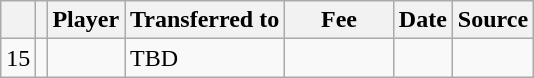<table class="wikitable plainrowheaders sortable">
<tr>
<th></th>
<th></th>
<th scope=col><strong>Player</strong></th>
<th><strong>Transferred to</strong></th>
<th !scope=col; style="width: 65px;"><strong>Fee</strong></th>
<th scope=col><strong>Date</strong></th>
<th scope=col><strong>Source</strong></th>
</tr>
<tr>
<td align=center>15</td>
<td align=center></td>
<td></td>
<td>TBD</td>
<td></td>
<td></td>
<td></td>
</tr>
</table>
